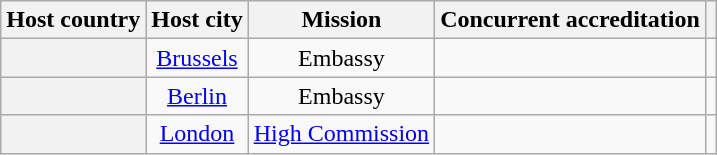<table class="wikitable plainrowheaders" style="text-align:center;">
<tr>
<th scope="col">Host country</th>
<th scope="col">Host city</th>
<th scope="col">Mission</th>
<th scope="col">Concurrent accreditation</th>
<th scope="col"></th>
</tr>
<tr>
<th scope="row"></th>
<td><a href='#'>Brussels</a></td>
<td>Embassy</td>
<td></td>
<td></td>
</tr>
<tr>
<th scope="row"></th>
<td><a href='#'>Berlin</a></td>
<td>Embassy</td>
<td></td>
<td></td>
</tr>
<tr>
<th scope="row"></th>
<td><a href='#'>London</a></td>
<td><a href='#'>High Commission</a></td>
<td></td>
<td></td>
</tr>
</table>
